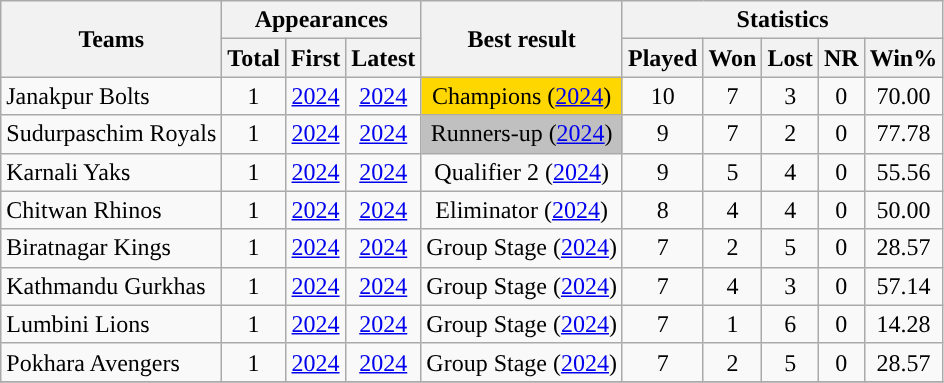<table class="wikitable" style="text-align: center">
<tr>
<th rowspan="2">Teams</th>
<th colspan="3">Appearances</th>
<th rowspan="2">Best result</th>
<th colspan="5">Statistics</th>
</tr>
<tr>
<th>Total</th>
<th>First</th>
<th>Latest</th>
<th>Played</th>
<th>Won</th>
<th>Lost</th>
<th>NR</th>
<th>Win%</th>
</tr>
<tr>
<td align="left">Janakpur Bolts</td>
<td>1</td>
<td><a href='#'>2024</a></td>
<td><a href='#'>2024</a></td>
<td style="background: gold">Champions (<a href='#'>2024</a>)</td>
<td>10</td>
<td>7</td>
<td>3</td>
<td>0</td>
<td>70.00</td>
</tr>
<tr>
<td align="left">Sudurpaschim Royals</td>
<td>1</td>
<td><a href='#'>2024</a></td>
<td><a href='#'>2024</a></td>
<td style="background: silver">Runners-up (<a href='#'>2024</a>)</td>
<td>9</td>
<td>7</td>
<td>2</td>
<td>0</td>
<td>77.78</td>
</tr>
<tr>
<td align="left">Karnali Yaks</td>
<td>1</td>
<td><a href='#'>2024</a></td>
<td><a href='#'>2024</a></td>
<td>Qualifier 2 (<a href='#'>2024</a>)</td>
<td>9</td>
<td>5</td>
<td>4</td>
<td>0</td>
<td>55.56</td>
</tr>
<tr>
<td align="left">Chitwan Rhinos</td>
<td>1</td>
<td><a href='#'>2024</a></td>
<td><a href='#'>2024</a></td>
<td>Eliminator (<a href='#'>2024</a>)</td>
<td>8</td>
<td>4</td>
<td>4</td>
<td>0</td>
<td>50.00</td>
</tr>
<tr>
<td align=left>Biratnagar Kings</td>
<td>1</td>
<td><a href='#'>2024</a></td>
<td><a href='#'>2024</a></td>
<td>Group Stage (<a href='#'>2024</a>)</td>
<td>7</td>
<td>2</td>
<td>5</td>
<td>0</td>
<td>28.57</td>
</tr>
<tr>
<td align="left">Kathmandu Gurkhas</td>
<td>1</td>
<td><a href='#'>2024</a></td>
<td><a href='#'>2024</a></td>
<td>Group Stage (<a href='#'>2024</a>)</td>
<td>7</td>
<td>4</td>
<td>3</td>
<td>0</td>
<td>57.14</td>
</tr>
<tr>
<td align="left">Lumbini Lions</td>
<td>1</td>
<td><a href='#'>2024</a></td>
<td><a href='#'>2024</a></td>
<td>Group Stage (<a href='#'>2024</a>)</td>
<td>7</td>
<td>1</td>
<td>6</td>
<td>0</td>
<td>14.28</td>
</tr>
<tr>
<td align="left">Pokhara Avengers</td>
<td>1</td>
<td><a href='#'>2024</a></td>
<td><a href='#'>2024</a></td>
<td>Group Stage (<a href='#'>2024</a>)</td>
<td>7</td>
<td>2</td>
<td>5</td>
<td>0</td>
<td>28.57</td>
</tr>
<tr>
</tr>
</table>
